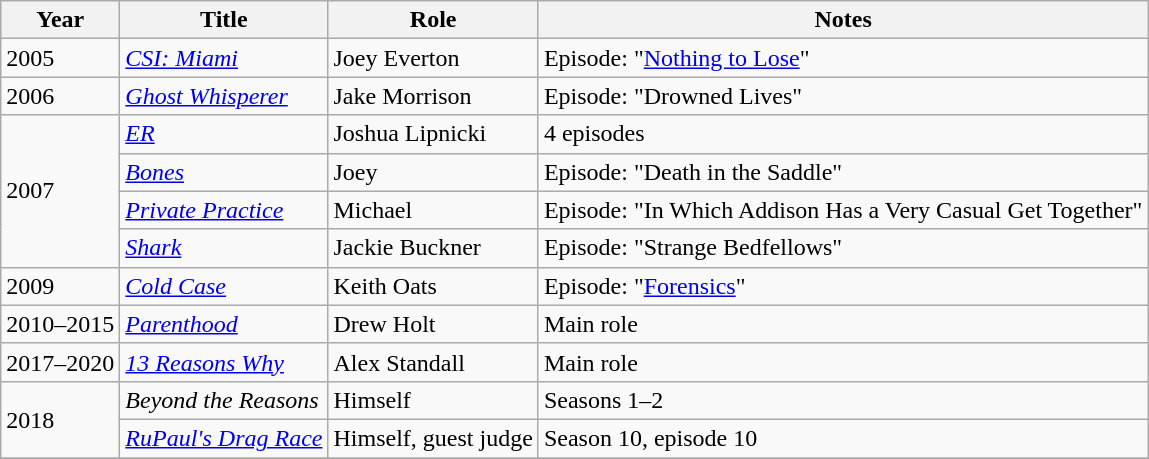<table class="wikitable sortable">
<tr>
<th>Year</th>
<th>Title</th>
<th>Role</th>
<th class="unsortable">Notes</th>
</tr>
<tr>
<td>2005</td>
<td><em><a href='#'>CSI: Miami</a></em></td>
<td>Joey Everton</td>
<td>Episode: "<a href='#'>Nothing to Lose</a>"</td>
</tr>
<tr>
<td>2006</td>
<td><em><a href='#'>Ghost Whisperer</a></em></td>
<td>Jake Morrison</td>
<td>Episode: "Drowned Lives"</td>
</tr>
<tr>
<td rowspan="4">2007</td>
<td><em><a href='#'>ER</a></em></td>
<td>Joshua Lipnicki</td>
<td>4 episodes</td>
</tr>
<tr>
<td><em><a href='#'>Bones</a></em></td>
<td>Joey</td>
<td>Episode: "Death in the Saddle"</td>
</tr>
<tr>
<td><em><a href='#'>Private Practice</a></em></td>
<td>Michael</td>
<td>Episode: "In Which Addison Has a Very Casual Get Together"</td>
</tr>
<tr>
<td><em><a href='#'>Shark</a></em></td>
<td>Jackie Buckner</td>
<td>Episode: "Strange Bedfellows"</td>
</tr>
<tr>
<td>2009</td>
<td><em><a href='#'>Cold Case</a></em></td>
<td>Keith Oats</td>
<td>Episode: "<a href='#'>Forensics</a>"</td>
</tr>
<tr>
<td>2010–2015</td>
<td><em><a href='#'>Parenthood</a></em></td>
<td>Drew Holt</td>
<td>Main role</td>
</tr>
<tr>
<td>2017–2020</td>
<td data-sort-value="Thirteen Reasons Why"><em><a href='#'>13 Reasons Why</a></em></td>
<td>Alex Standall</td>
<td>Main role</td>
</tr>
<tr>
<td rowspan="2">2018</td>
<td><em>Beyond the Reasons</em></td>
<td>Himself</td>
<td>Seasons 1–2</td>
</tr>
<tr>
<td><em><a href='#'>RuPaul's Drag Race</a></em></td>
<td>Himself, guest judge</td>
<td>Season 10, episode 10</td>
</tr>
<tr>
</tr>
</table>
